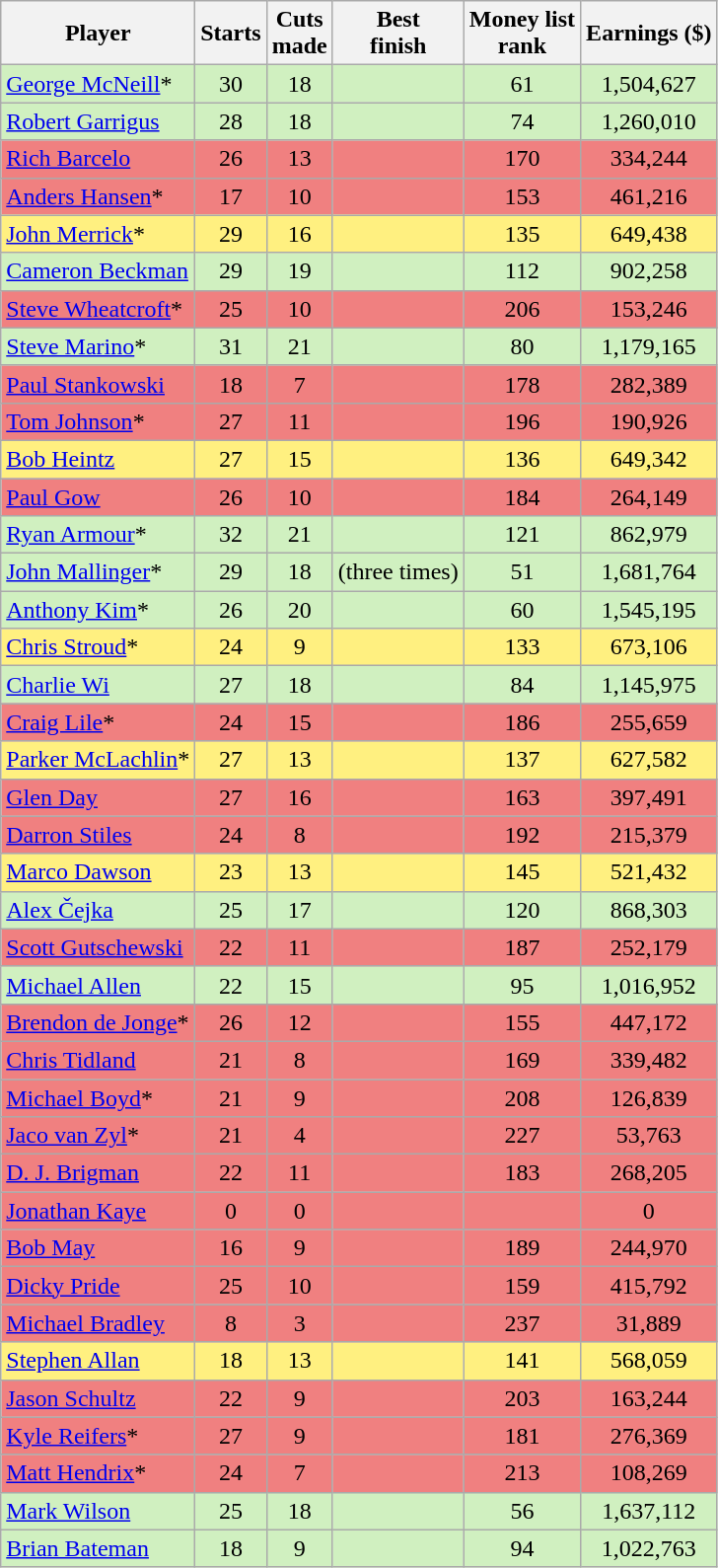<table class=" sortable wikitable" style="text-align:center">
<tr>
<th>Player</th>
<th>Starts</th>
<th>Cuts<br>made</th>
<th>Best<br>finish</th>
<th>Money list<br>rank</th>
<th>Earnings ($)</th>
</tr>
<tr style="background:#D0F0C0;">
<td align=left> <a href='#'>George McNeill</a>*</td>
<td>30</td>
<td>18</td>
<td></td>
<td>61</td>
<td>1,504,627</td>
</tr>
<tr style="background:#D0F0C0;">
<td align=left> <a href='#'>Robert Garrigus</a></td>
<td>28</td>
<td>18</td>
<td></td>
<td>74</td>
<td>1,260,010</td>
</tr>
<tr style="background:#F08080;">
<td align=left> <a href='#'>Rich Barcelo</a></td>
<td>26</td>
<td>13</td>
<td></td>
<td>170</td>
<td>334,244</td>
</tr>
<tr style="background:#F08080;">
<td align=left> <a href='#'>Anders Hansen</a>*</td>
<td>17</td>
<td>10</td>
<td></td>
<td>153</td>
<td>461,216</td>
</tr>
<tr style="background:#FFF080;">
<td align=left> <a href='#'>John Merrick</a>*</td>
<td>29</td>
<td>16</td>
<td></td>
<td>135</td>
<td>649,438</td>
</tr>
<tr style="background:#D0F0C0;">
<td align=left> <a href='#'>Cameron Beckman</a></td>
<td>29</td>
<td>19</td>
<td></td>
<td>112</td>
<td>902,258</td>
</tr>
<tr style="background:#F08080;">
<td align=left> <a href='#'>Steve Wheatcroft</a>*</td>
<td>25</td>
<td>10</td>
<td></td>
<td>206</td>
<td>153,246</td>
</tr>
<tr style="background:#D0F0C0;">
<td align=left> <a href='#'>Steve Marino</a>*</td>
<td>31</td>
<td>21</td>
<td></td>
<td>80</td>
<td>1,179,165</td>
</tr>
<tr style="background:#F08080;">
<td align=left> <a href='#'>Paul Stankowski</a></td>
<td>18</td>
<td>7</td>
<td></td>
<td>178</td>
<td>282,389</td>
</tr>
<tr style="background:#F08080;">
<td align=left> <a href='#'>Tom Johnson</a>*</td>
<td>27</td>
<td>11</td>
<td></td>
<td>196</td>
<td>190,926</td>
</tr>
<tr style="background:#FFF080;">
<td align=left> <a href='#'>Bob Heintz</a></td>
<td>27</td>
<td>15</td>
<td></td>
<td>136</td>
<td>649,342</td>
</tr>
<tr style="background:#F08080;">
<td align=left> <a href='#'>Paul Gow</a></td>
<td>26</td>
<td>10</td>
<td></td>
<td>184</td>
<td>264,149</td>
</tr>
<tr style="background:#D0F0C0;">
<td align=left> <a href='#'>Ryan Armour</a>*</td>
<td>32</td>
<td>21</td>
<td></td>
<td>121</td>
<td>862,979</td>
</tr>
<tr style="background:#D0F0C0;">
<td align=left> <a href='#'>John Mallinger</a>*</td>
<td>29</td>
<td>18</td>
<td> (three times)</td>
<td>51</td>
<td>1,681,764</td>
</tr>
<tr style="background:#D0F0C0;">
<td align=left> <a href='#'>Anthony Kim</a>*</td>
<td>26</td>
<td>20</td>
<td></td>
<td>60</td>
<td>1,545,195</td>
</tr>
<tr style="background:#FFF080;">
<td align=left> <a href='#'>Chris Stroud</a>*</td>
<td>24</td>
<td>9</td>
<td></td>
<td>133</td>
<td>673,106</td>
</tr>
<tr style="background:#D0F0C0;">
<td align=left> <a href='#'>Charlie Wi</a></td>
<td>27</td>
<td>18</td>
<td></td>
<td>84</td>
<td>1,145,975</td>
</tr>
<tr style="background:#F08080;">
<td align=left> <a href='#'>Craig Lile</a>*</td>
<td>24</td>
<td>15</td>
<td></td>
<td>186</td>
<td>255,659</td>
</tr>
<tr style="background:#FFF080;">
<td align=left> <a href='#'>Parker McLachlin</a>*</td>
<td>27</td>
<td>13</td>
<td></td>
<td>137</td>
<td>627,582</td>
</tr>
<tr style="background:#F08080;">
<td align=left> <a href='#'>Glen Day</a></td>
<td>27</td>
<td>16</td>
<td></td>
<td>163</td>
<td>397,491</td>
</tr>
<tr style="background:#F08080;">
<td align=left> <a href='#'>Darron Stiles</a></td>
<td>24</td>
<td>8</td>
<td></td>
<td>192</td>
<td>215,379</td>
</tr>
<tr style="background:#FFF080;">
<td align=left> <a href='#'>Marco Dawson</a></td>
<td>23</td>
<td>13</td>
<td></td>
<td>145</td>
<td>521,432</td>
</tr>
<tr style="background:#D0F0C0;">
<td align=left> <a href='#'>Alex Čejka</a></td>
<td>25</td>
<td>17</td>
<td></td>
<td>120</td>
<td>868,303</td>
</tr>
<tr style="background:#F08080;">
<td align=left> <a href='#'>Scott Gutschewski</a></td>
<td>22</td>
<td>11</td>
<td></td>
<td>187</td>
<td>252,179</td>
</tr>
<tr style="background:#D0F0C0;">
<td align=left> <a href='#'>Michael Allen</a></td>
<td>22</td>
<td>15</td>
<td></td>
<td>95</td>
<td>1,016,952</td>
</tr>
<tr style="background:#F08080;">
<td align=left> <a href='#'>Brendon de Jonge</a>*</td>
<td>26</td>
<td>12</td>
<td></td>
<td>155</td>
<td>447,172</td>
</tr>
<tr style="background:#F08080;">
<td align=left> <a href='#'>Chris Tidland</a></td>
<td>21</td>
<td>8</td>
<td></td>
<td>169</td>
<td>339,482</td>
</tr>
<tr style="background:#F08080;">
<td align=left> <a href='#'>Michael Boyd</a>*</td>
<td>21</td>
<td>9</td>
<td></td>
<td>208</td>
<td>126,839</td>
</tr>
<tr style="background:#F08080;">
<td align=left> <a href='#'>Jaco van Zyl</a>*</td>
<td>21</td>
<td>4</td>
<td></td>
<td>227</td>
<td>53,763</td>
</tr>
<tr style="background:#F08080;">
<td align=left> <a href='#'>D. J. Brigman</a></td>
<td>22</td>
<td>11</td>
<td></td>
<td>183</td>
<td>268,205</td>
</tr>
<tr style="background:#F08080;">
<td align=left> <a href='#'>Jonathan Kaye</a></td>
<td>0</td>
<td>0</td>
<td></td>
<td></td>
<td>0</td>
</tr>
<tr style="background:#F08080;">
<td align=left> <a href='#'>Bob May</a></td>
<td>16</td>
<td>9</td>
<td></td>
<td>189</td>
<td>244,970</td>
</tr>
<tr style="background:#F08080;">
<td align=left> <a href='#'>Dicky Pride</a></td>
<td>25</td>
<td>10</td>
<td></td>
<td>159</td>
<td>415,792</td>
</tr>
<tr style="background:#F08080;">
<td align=left> <a href='#'>Michael Bradley</a></td>
<td>8</td>
<td>3</td>
<td></td>
<td>237</td>
<td>31,889</td>
</tr>
<tr style="background:#FFF080;">
<td align=left> <a href='#'>Stephen Allan</a></td>
<td>18</td>
<td>13</td>
<td></td>
<td>141</td>
<td>568,059</td>
</tr>
<tr style="background:#F08080;">
<td align=left> <a href='#'>Jason Schultz</a></td>
<td>22</td>
<td>9</td>
<td></td>
<td>203</td>
<td>163,244</td>
</tr>
<tr style="background:#F08080;">
<td align=left> <a href='#'>Kyle Reifers</a>*</td>
<td>27</td>
<td>9</td>
<td></td>
<td>181</td>
<td>276,369</td>
</tr>
<tr style="background:#F08080;">
<td align=left> <a href='#'>Matt Hendrix</a>*</td>
<td>24</td>
<td>7</td>
<td></td>
<td>213</td>
<td>108,269</td>
</tr>
<tr style="background:#D0F0C0;">
<td align=left> <a href='#'>Mark Wilson</a></td>
<td>25</td>
<td>18</td>
<td></td>
<td>56</td>
<td>1,637,112</td>
</tr>
<tr style="background:#D0F0C0;">
<td align=left> <a href='#'>Brian Bateman</a></td>
<td>18</td>
<td>9</td>
<td></td>
<td>94</td>
<td>1,022,763</td>
</tr>
</table>
